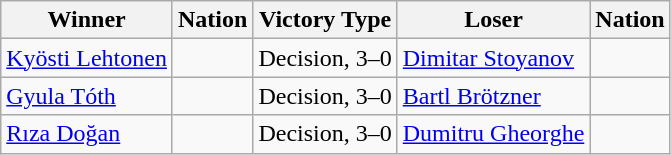<table class="wikitable sortable" style="text-align:left;">
<tr>
<th>Winner</th>
<th>Nation</th>
<th>Victory Type</th>
<th>Loser</th>
<th>Nation</th>
</tr>
<tr>
<td><a href='#'>Kyösti Lehtonen</a></td>
<td></td>
<td>Decision, 3–0</td>
<td><a href='#'>Dimitar Stoyanov</a></td>
<td></td>
</tr>
<tr>
<td><a href='#'>Gyula Tóth</a></td>
<td></td>
<td>Decision, 3–0</td>
<td><a href='#'>Bartl Brötzner</a></td>
<td></td>
</tr>
<tr>
<td><a href='#'>Rıza Doğan</a></td>
<td></td>
<td>Decision, 3–0</td>
<td><a href='#'>Dumitru Gheorghe</a></td>
<td></td>
</tr>
</table>
